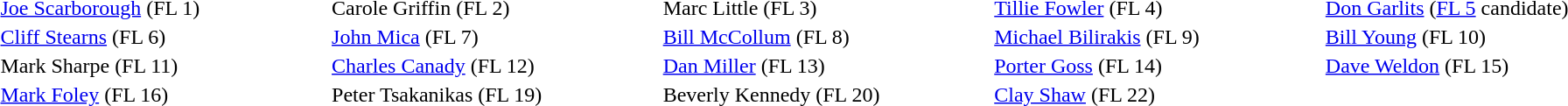<table width="100%">
<tr>
<td width="20%"><a href='#'>Joe Scarborough</a> (FL 1)</td>
<td width="20%">Carole Griffin (FL 2)</td>
<td width="20%">Marc Little (FL 3)</td>
<td width="20%"><a href='#'>Tillie Fowler</a> (FL 4)</td>
<td width="20%"><a href='#'>Don Garlits</a> (<a href='#'>FL 5</a> candidate)</td>
</tr>
<tr>
<td><a href='#'>Cliff Stearns</a> (FL 6)</td>
<td><a href='#'>John Mica</a> (FL 7)</td>
<td><a href='#'>Bill McCollum</a> (FL 8)</td>
<td><a href='#'>Michael Bilirakis</a> (FL 9)</td>
<td><a href='#'>Bill Young</a> (FL 10)</td>
</tr>
<tr>
<td>Mark Sharpe (FL 11)</td>
<td><a href='#'>Charles Canady</a> (FL 12)</td>
<td><a href='#'>Dan Miller</a> (FL 13)</td>
<td><a href='#'>Porter Goss</a> (FL 14)</td>
<td><a href='#'>Dave Weldon</a> (FL 15)</td>
</tr>
<tr>
<td><a href='#'>Mark Foley</a> (FL 16)</td>
<td>Peter Tsakanikas (FL 19)</td>
<td>Beverly Kennedy (FL 20)</td>
<td><a href='#'>Clay Shaw</a> (FL 22)</td>
</tr>
</table>
